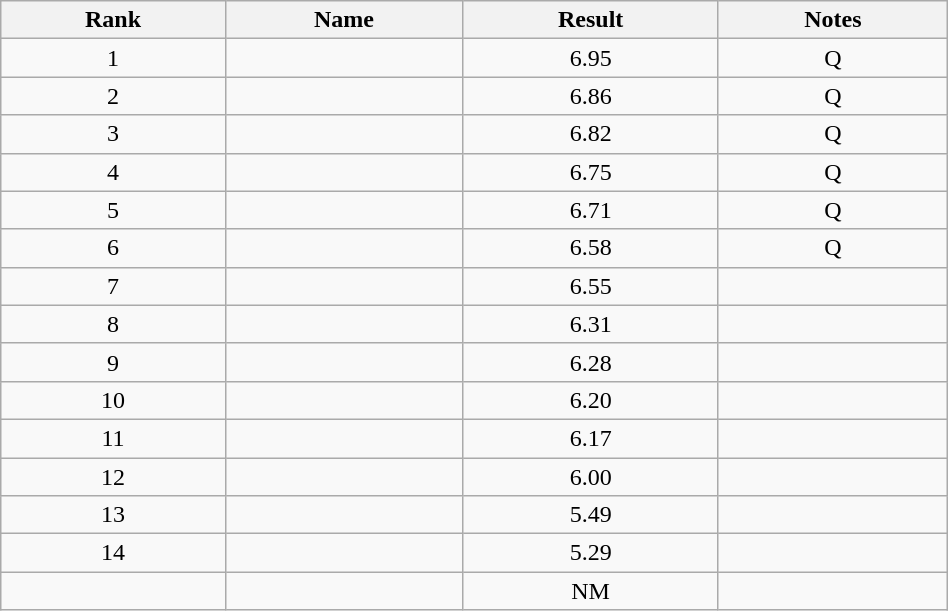<table class="wikitable" width=50%>
<tr>
<th>Rank</th>
<th>Name</th>
<th>Result</th>
<th>Notes</th>
</tr>
<tr align="center">
<td>1</td>
<td align="left"></td>
<td>6.95</td>
<td>Q</td>
</tr>
<tr align="center">
<td>2</td>
<td align="left"></td>
<td>6.86</td>
<td>Q</td>
</tr>
<tr align="center">
<td>3</td>
<td align="left"></td>
<td>6.82</td>
<td>Q</td>
</tr>
<tr align="center">
<td>4</td>
<td align="left"></td>
<td>6.75</td>
<td>Q</td>
</tr>
<tr align="center">
<td>5</td>
<td align="left"></td>
<td>6.71</td>
<td>Q</td>
</tr>
<tr align="center">
<td>6</td>
<td align="left"></td>
<td>6.58</td>
<td>Q</td>
</tr>
<tr align="center">
<td>7</td>
<td align="left"></td>
<td>6.55</td>
<td></td>
</tr>
<tr align="center">
<td>8</td>
<td align="left"></td>
<td>6.31</td>
<td></td>
</tr>
<tr align="center">
<td>9</td>
<td align="left"></td>
<td>6.28</td>
<td></td>
</tr>
<tr align="center">
<td>10</td>
<td align="left"></td>
<td>6.20</td>
<td></td>
</tr>
<tr align="center">
<td>11</td>
<td align="left"></td>
<td>6.17</td>
<td></td>
</tr>
<tr align="center">
<td>12</td>
<td align="left"></td>
<td>6.00</td>
<td></td>
</tr>
<tr align="center">
<td>13</td>
<td align="left"></td>
<td>5.49</td>
<td></td>
</tr>
<tr align="center">
<td>14</td>
<td align="left"></td>
<td>5.29</td>
<td></td>
</tr>
<tr align="center">
<td></td>
<td align="left"></td>
<td>NM</td>
<td></td>
</tr>
</table>
